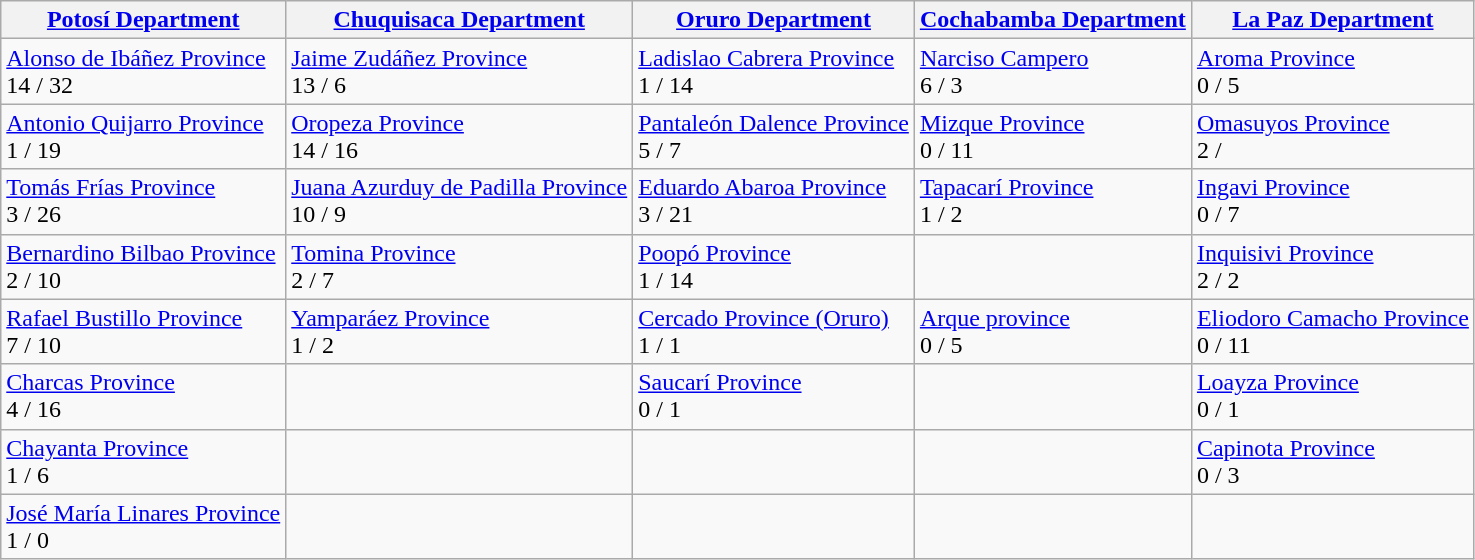<table class="wikitable" border="1">
<tr>
<th><a href='#'>Potosí Department</a></th>
<th><a href='#'>Chuquisaca Department</a></th>
<th><a href='#'>Oruro Department</a></th>
<th><a href='#'>Cochabamba Department</a></th>
<th><a href='#'>La Paz Department</a></th>
</tr>
<tr>
<td><a href='#'>Alonso de Ibáñez Province</a> <br>14 / 32</td>
<td><a href='#'>Jaime Zudáñez Province</a> <br>13 / 6</td>
<td><a href='#'>Ladislao Cabrera Province</a> <br> 1 / 14</td>
<td><a href='#'>Narciso Campero</a> <br>6 / 3</td>
<td><a href='#'>Aroma Province</a>  <br>0 / 5</td>
</tr>
<tr>
<td><a href='#'>Antonio Quijarro Province</a>  <br>1 / 19</td>
<td><a href='#'>Oropeza Province</a>  <br>14 / 16</td>
<td><a href='#'>Pantaleón Dalence Province</a>  <br>5 / 7</td>
<td><a href='#'>Mizque Province</a>  <br>0 / 11</td>
<td><a href='#'>Omasuyos Province</a>  <br>2 /</td>
</tr>
<tr>
<td><a href='#'>Tomás Frías Province</a>  <br>3 / 26</td>
<td><a href='#'>Juana Azurduy de Padilla Province</a>  <br>10 / 9</td>
<td><a href='#'>Eduardo Abaroa Province</a>  <br>3 / 21</td>
<td><a href='#'>Tapacarí Province</a>  <br>1 / 2</td>
<td><a href='#'>Ingavi Province</a>  <br>0 / 7</td>
</tr>
<tr>
<td><a href='#'>Bernardino Bilbao Province</a>  <br>2 / 10</td>
<td><a href='#'>Tomina Province</a>  <br>2 / 7</td>
<td><a href='#'>Poopó Province</a>  <br>1 / 14</td>
<td></td>
<td><a href='#'>Inquisivi Province</a> <br>2 / 2</td>
</tr>
<tr>
<td><a href='#'>Rafael Bustillo Province</a>  <br>7 / 10</td>
<td><a href='#'>Yamparáez Province</a>  <br>1 / 2</td>
<td><a href='#'>Cercado Province (Oruro)</a>  <br>1 / 1</td>
<td><a href='#'>Arque province</a>  <br>0 / 5</td>
<td><a href='#'>Eliodoro Camacho Province</a>  <br>0 / 11</td>
</tr>
<tr>
<td><a href='#'>Charcas Province</a>  <br>4 / 16</td>
<td></td>
<td><a href='#'>Saucarí Province</a>  <br>0 / 1</td>
<td></td>
<td><a href='#'>Loayza Province</a>  <br>0 / 1</td>
</tr>
<tr>
<td><a href='#'>Chayanta Province</a>  <br>1 / 6</td>
<td></td>
<td></td>
<td></td>
<td><a href='#'>Capinota Province</a>  <br>0 / 3</td>
</tr>
<tr>
<td><a href='#'>José María Linares Province</a>  <br>1 / 0</td>
<td></td>
<td></td>
<td></td>
<td></td>
</tr>
</table>
